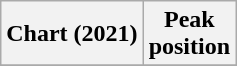<table class="wikitable">
<tr>
<th>Chart (2021)</th>
<th>Peak<br>position</th>
</tr>
<tr>
</tr>
</table>
